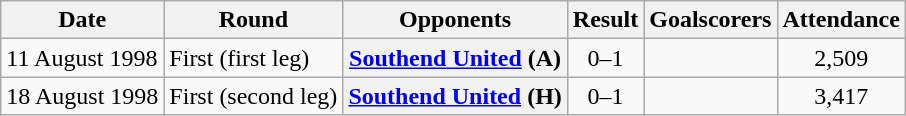<table class="wikitable plainrowheaders sortable">
<tr>
<th scope=col>Date</th>
<th scope=col>Round</th>
<th scope=col>Opponents</th>
<th scope=col>Result</th>
<th scope=col class=unsortable>Goalscorers</th>
<th scope=col>Attendance</th>
</tr>
<tr>
<td>11 August 1998</td>
<td>First (first leg)</td>
<th scope=row><a href='#'>Southend United</a> (A)</th>
<td align=center>0–1</td>
<td></td>
<td align=center>2,509</td>
</tr>
<tr>
<td>18 August 1998</td>
<td>First (second leg)</td>
<th scope=row><a href='#'>Southend United</a> (H)</th>
<td align=center>0–1</td>
<td></td>
<td align=center>3,417</td>
</tr>
</table>
